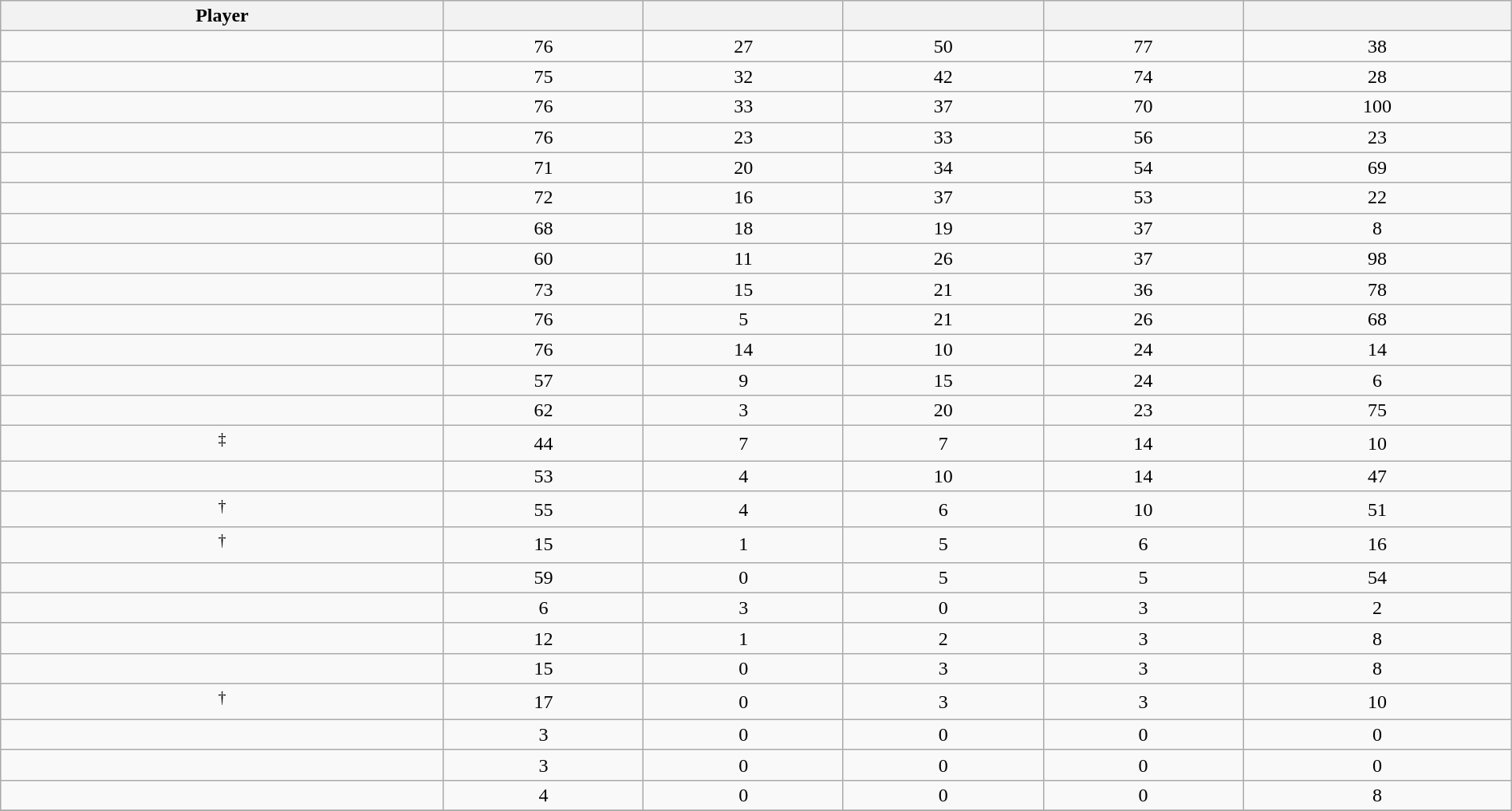<table class="wikitable sortable" style="width:100%;">
<tr align=center>
<th>Player</th>
<th></th>
<th></th>
<th></th>
<th></th>
<th></th>
</tr>
<tr align=center>
<td></td>
<td>76</td>
<td>27</td>
<td>50</td>
<td>77</td>
<td>38</td>
</tr>
<tr align=center>
<td></td>
<td>75</td>
<td>32</td>
<td>42</td>
<td>74</td>
<td>28</td>
</tr>
<tr align=center>
<td></td>
<td>76</td>
<td>33</td>
<td>37</td>
<td>70</td>
<td>100</td>
</tr>
<tr align=center>
<td></td>
<td>76</td>
<td>23</td>
<td>33</td>
<td>56</td>
<td>23</td>
</tr>
<tr align=center>
<td></td>
<td>71</td>
<td>20</td>
<td>34</td>
<td>54</td>
<td>69</td>
</tr>
<tr align=center>
<td></td>
<td>72</td>
<td>16</td>
<td>37</td>
<td>53</td>
<td>22</td>
</tr>
<tr align=center>
<td></td>
<td>68</td>
<td>18</td>
<td>19</td>
<td>37</td>
<td>8</td>
</tr>
<tr align=center>
<td></td>
<td>60</td>
<td>11</td>
<td>26</td>
<td>37</td>
<td>98</td>
</tr>
<tr align=center>
<td></td>
<td>73</td>
<td>15</td>
<td>21</td>
<td>36</td>
<td>78</td>
</tr>
<tr align=center>
<td></td>
<td>76</td>
<td>5</td>
<td>21</td>
<td>26</td>
<td>68</td>
</tr>
<tr align=center>
<td></td>
<td>76</td>
<td>14</td>
<td>10</td>
<td>24</td>
<td>14</td>
</tr>
<tr align=center>
<td></td>
<td>57</td>
<td>9</td>
<td>15</td>
<td>24</td>
<td>6</td>
</tr>
<tr align=center>
<td></td>
<td>62</td>
<td>3</td>
<td>20</td>
<td>23</td>
<td>75</td>
</tr>
<tr align=center>
<td><sup>‡</sup></td>
<td>44</td>
<td>7</td>
<td>7</td>
<td>14</td>
<td>10</td>
</tr>
<tr align=center>
<td></td>
<td>53</td>
<td>4</td>
<td>10</td>
<td>14</td>
<td>47</td>
</tr>
<tr align=center>
<td><sup>†</sup></td>
<td>55</td>
<td>4</td>
<td>6</td>
<td>10</td>
<td>51</td>
</tr>
<tr align=center>
<td><sup>†</sup></td>
<td>15</td>
<td>1</td>
<td>5</td>
<td>6</td>
<td>16</td>
</tr>
<tr align=center>
<td></td>
<td>59</td>
<td>0</td>
<td>5</td>
<td>5</td>
<td>54</td>
</tr>
<tr align=center>
<td></td>
<td>6</td>
<td>3</td>
<td>0</td>
<td>3</td>
<td>2</td>
</tr>
<tr align=center>
<td></td>
<td>12</td>
<td>1</td>
<td>2</td>
<td>3</td>
<td>8</td>
</tr>
<tr align=center>
<td></td>
<td>15</td>
<td>0</td>
<td>3</td>
<td>3</td>
<td>8</td>
</tr>
<tr align=center>
<td><sup>†</sup></td>
<td>17</td>
<td>0</td>
<td>3</td>
<td>3</td>
<td>10</td>
</tr>
<tr align=center>
<td></td>
<td>3</td>
<td>0</td>
<td>0</td>
<td>0</td>
<td>0</td>
</tr>
<tr align=center>
<td></td>
<td>3</td>
<td>0</td>
<td>0</td>
<td>0</td>
<td>0</td>
</tr>
<tr align=center>
<td></td>
<td>4</td>
<td>0</td>
<td>0</td>
<td>0</td>
<td>8</td>
</tr>
<tr>
</tr>
</table>
